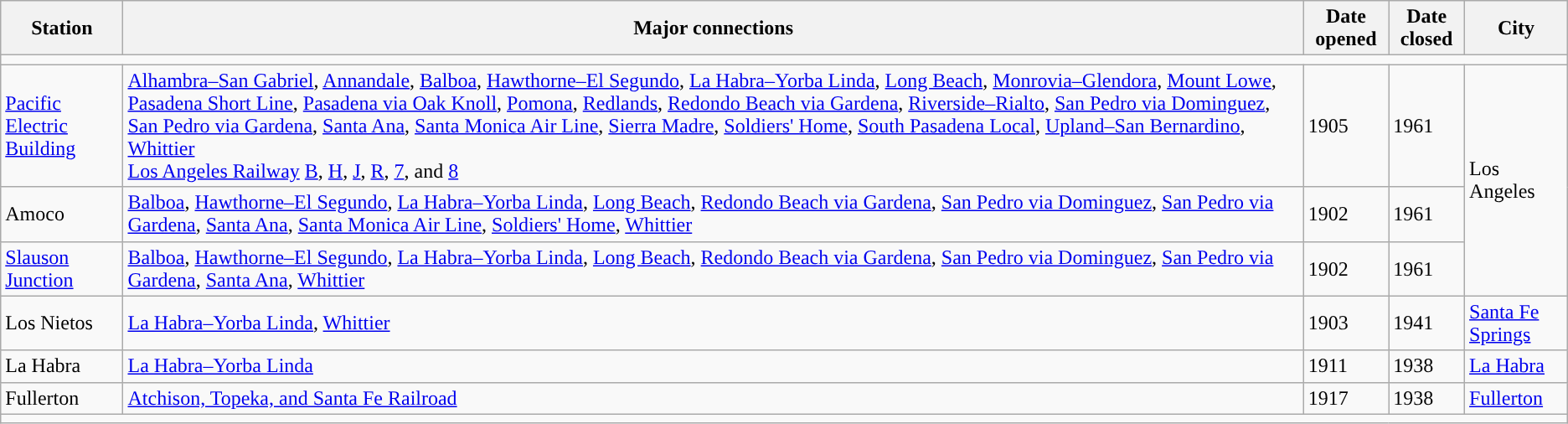<table class="wikitable">
<tr>
<th>Station</th>
<th>Major connections</th>
<th>Date opened</th>
<th>Date closed</th>
<th>City</th>
</tr>
<tr>
<td colspan = "5"></td>
</tr>
<tr>
<td><a href='#'>Pacific Electric Building</a></td>
<td><a href='#'>Alhambra–San Gabriel</a>, <a href='#'>Annandale</a>, <a href='#'>Balboa</a>, <a href='#'>Hawthorne–El Segundo</a>, <a href='#'>La Habra–Yorba Linda</a>, <a href='#'>Long Beach</a>, <a href='#'>Monrovia–Glendora</a>, <a href='#'>Mount Lowe</a>, <a href='#'>Pasadena Short Line</a>, <a href='#'>Pasadena via Oak Knoll</a>, <a href='#'>Pomona</a>, <a href='#'>Redlands</a>, <a href='#'>Redondo Beach via Gardena</a>, <a href='#'>Riverside–Rialto</a>, <a href='#'>San Pedro via Dominguez</a>, <a href='#'>San Pedro via Gardena</a>, <a href='#'>Santa Ana</a>, <a href='#'>Santa Monica Air Line</a>, <a href='#'>Sierra Madre</a>, <a href='#'>Soldiers' Home</a>, <a href='#'>South Pasadena Local</a>, <a href='#'>Upland–San Bernardino</a>, <a href='#'>Whittier</a><br><a href='#'>Los Angeles Railway</a> <a href='#'>B</a>, <a href='#'>H</a>, <a href='#'>J</a>, <a href='#'>R</a>, <a href='#'>7</a>, and <a href='#'>8</a></td>
<td>1905</td>
<td>1961</td>
<td rowspan=3>Los Angeles</td>
</tr>
<tr>
<td>Amoco</td>
<td><a href='#'>Balboa</a>, <a href='#'>Hawthorne–El Segundo</a>, <a href='#'>La Habra–Yorba Linda</a>, <a href='#'>Long Beach</a>, <a href='#'>Redondo Beach via Gardena</a>, <a href='#'>San Pedro via Dominguez</a>, <a href='#'>San Pedro via Gardena</a>, <a href='#'>Santa Ana</a>, <a href='#'>Santa Monica Air Line</a>, <a href='#'>Soldiers' Home</a>, <a href='#'>Whittier</a></td>
<td>1902</td>
<td>1961</td>
</tr>
<tr>
<td><a href='#'>Slauson Junction</a></td>
<td><a href='#'>Balboa</a>, <a href='#'>Hawthorne–El Segundo</a>, <a href='#'>La Habra–Yorba Linda</a>, <a href='#'>Long Beach</a>, <a href='#'>Redondo Beach via Gardena</a>, <a href='#'>San Pedro via Dominguez</a>, <a href='#'>San Pedro via Gardena</a>, <a href='#'>Santa Ana</a>, <a href='#'>Whittier</a></td>
<td>1902</td>
<td>1961</td>
</tr>
<tr>
<td>Los Nietos</td>
<td><a href='#'>La Habra–Yorba Linda</a>, <a href='#'>Whittier</a></td>
<td>1903</td>
<td>1941</td>
<td rowspan=1><a href='#'>Santa Fe Springs</a></td>
</tr>
<tr>
<td>La Habra</td>
<td><a href='#'>La Habra–Yorba Linda</a></td>
<td>1911</td>
<td>1938</td>
<td rowspan=1><a href='#'>La Habra</a></td>
</tr>
<tr>
<td>Fullerton</td>
<td><a href='#'>Atchison, Topeka, and Santa Fe Railroad</a></td>
<td>1917</td>
<td>1938</td>
<td rowspan=1><a href='#'>Fullerton</a></td>
</tr>
<tr>
<td colspan = "5"></td>
</tr>
</table>
